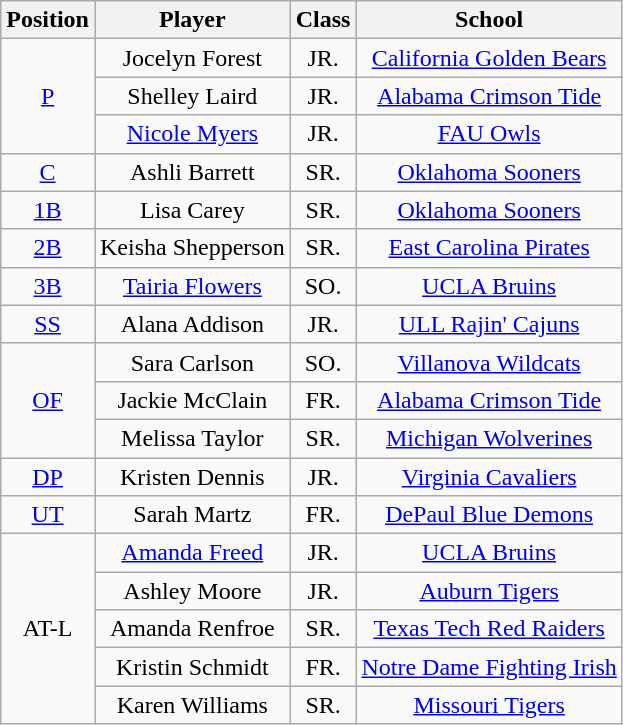<table class="wikitable">
<tr>
<th>Position</th>
<th>Player</th>
<th>Class</th>
<th>School</th>
</tr>
<tr align=center>
<td rowspan=3><a href='#'>P</a></td>
<td>Jocelyn Forest</td>
<td>JR.</td>
<td><a href='#'>California Golden Bears</a></td>
</tr>
<tr align=center>
<td>Shelley Laird</td>
<td>JR.</td>
<td><a href='#'>Alabama Crimson Tide</a></td>
</tr>
<tr align=center>
<td><a href='#'>Nicole Myers</a></td>
<td>JR.</td>
<td><a href='#'>FAU Owls</a></td>
</tr>
<tr align=center>
<td rowspan=1><a href='#'>C</a></td>
<td>Ashli Barrett</td>
<td>SR.</td>
<td><a href='#'>Oklahoma Sooners</a></td>
</tr>
<tr align=center>
<td rowspan=1><a href='#'>1B</a></td>
<td>Lisa Carey</td>
<td>SR.</td>
<td><a href='#'>Oklahoma Sooners</a></td>
</tr>
<tr align=center>
<td rowspan=1><a href='#'>2B</a></td>
<td>Keisha Shepperson</td>
<td>SR.</td>
<td><a href='#'>East Carolina Pirates</a></td>
</tr>
<tr align=center>
<td rowspan=1><a href='#'>3B</a></td>
<td><a href='#'>Tairia Flowers</a></td>
<td>SO.</td>
<td><a href='#'>UCLA Bruins</a></td>
</tr>
<tr align=center>
<td rowspan=1><a href='#'>SS</a></td>
<td>Alana Addison</td>
<td>JR.</td>
<td><a href='#'>ULL Rajin' Cajuns</a></td>
</tr>
<tr align=center>
<td rowspan=3><a href='#'>OF</a></td>
<td>Sara Carlson</td>
<td>SO.</td>
<td><a href='#'>Villanova Wildcats</a></td>
</tr>
<tr align=center>
<td>Jackie McClain</td>
<td>FR.</td>
<td><a href='#'>Alabama Crimson Tide</a></td>
</tr>
<tr align=center>
<td>Melissa Taylor</td>
<td>SR.</td>
<td><a href='#'>Michigan Wolverines</a></td>
</tr>
<tr align=center>
<td rowspan=1><a href='#'>DP</a></td>
<td>Kristen Dennis</td>
<td>JR.</td>
<td><a href='#'>Virginia Cavaliers</a></td>
</tr>
<tr align=center>
<td rowspan=1><a href='#'>UT</a></td>
<td>Sarah Martz</td>
<td>FR.</td>
<td><a href='#'>DePaul Blue Demons</a></td>
</tr>
<tr align=center>
<td rowspan=5>AT-L</td>
<td><a href='#'>Amanda Freed</a></td>
<td>JR.</td>
<td><a href='#'>UCLA Bruins</a></td>
</tr>
<tr align=center>
<td>Ashley Moore</td>
<td>JR.</td>
<td><a href='#'>Auburn Tigers</a></td>
</tr>
<tr align=center>
<td>Amanda Renfroe</td>
<td>SR.</td>
<td><a href='#'>Texas Tech Red Raiders</a></td>
</tr>
<tr align=center>
<td>Kristin Schmidt</td>
<td>FR.</td>
<td><a href='#'>Notre Dame Fighting Irish</a></td>
</tr>
<tr align=center>
<td>Karen Williams</td>
<td>SR.</td>
<td><a href='#'>Missouri Tigers</a></td>
</tr>
</table>
